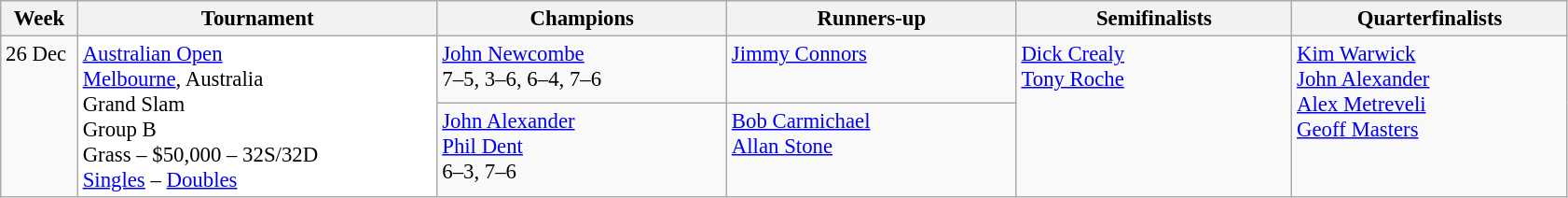<table class=wikitable style=font-size:95%>
<tr>
<th style="width:48px;">Week</th>
<th style="width:250px;">Tournament</th>
<th style="width:200px;">Champions</th>
<th style="width:200px;">Runners-up</th>
<th style="width:190px;">Semifinalists</th>
<th style="width:190px;">Quarterfinalists</th>
</tr>
<tr valign=top>
<td rowspan=2>26 Dec</td>
<td style="background:#FFFFFF;" rowspan="2"><a href='#'>Australian Open</a><br> <a href='#'>Melbourne</a>, Australia <br> Grand Slam <br> Group B <br> Grass – $50,000 – 32S/32D <br> <a href='#'>Singles</a> – <a href='#'>Doubles</a></td>
<td> <a href='#'>John Newcombe</a> <br> 7–5, 3–6, 6–4, 7–6</td>
<td> <a href='#'>Jimmy Connors</a></td>
<td rowspan=2> <a href='#'>Dick Crealy</a> <br>  <a href='#'>Tony Roche</a></td>
<td rowspan=2> <a href='#'>Kim Warwick</a> <br>  <a href='#'>John Alexander</a> <br>  <a href='#'>Alex Metreveli</a> <br>  <a href='#'>Geoff Masters</a></td>
</tr>
<tr valign=top>
<td> <a href='#'>John Alexander</a> <br>  <a href='#'>Phil Dent</a> <br> 6–3, 7–6</td>
<td> <a href='#'>Bob Carmichael</a> <br>  <a href='#'>Allan Stone</a></td>
</tr>
</table>
